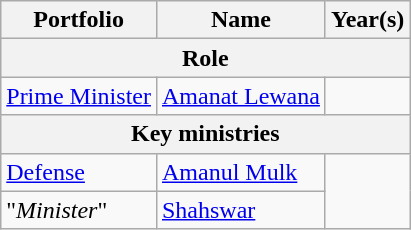<table class="wikitable">
<tr>
<th>Portfolio</th>
<th>Name</th>
<th>Year(s)</th>
</tr>
<tr>
<th colspan="6"><strong>Role</strong></th>
</tr>
<tr>
<td><a href='#'>Prime Minister</a></td>
<td><a href='#'>Amanat Lewana</a></td>
<td></td>
</tr>
<tr>
<th colspan="6"><strong>Key ministries</strong></th>
</tr>
<tr>
<td><a href='#'>Defense</a></td>
<td><a href='#'>Amanul Mulk</a></td>
</tr>
<tr>
<td>"<em>Minister</em>"</td>
<td><a href='#'>Shahswar</a></td>
</tr>
</table>
